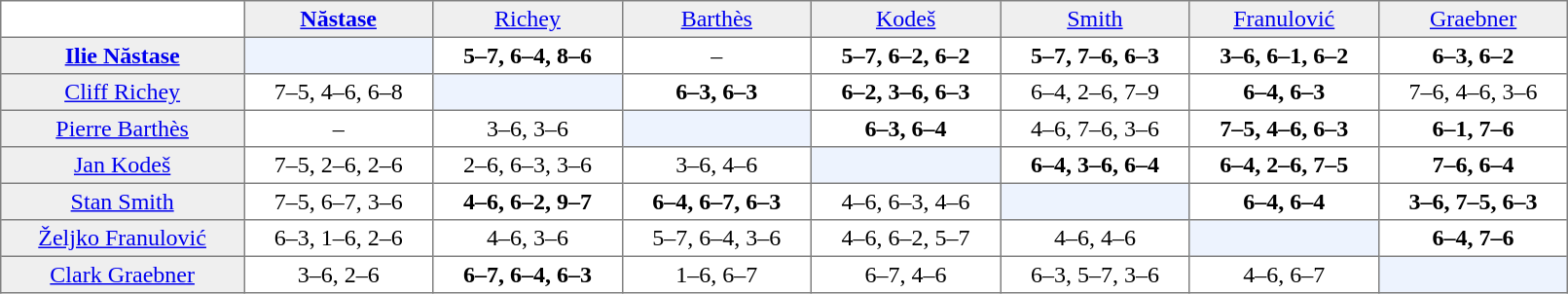<table cellpadding="3" cellspacing="0" width=85% border="1" style="font-size: 100%; border: gray solid 1px; border-collapse: collapse;">
<tr align=center>
<td></td>
<td bgcolor="#EFEFEF"> <strong><a href='#'>Năstase</a></strong></td>
<td bgcolor="#EFEFEF"> <a href='#'>Richey</a></td>
<td bgcolor="#EFEFEF"> <a href='#'>Barthès</a></td>
<td bgcolor="#EFEFEF"> <a href='#'>Kodeš</a></td>
<td bgcolor="#EFEFEF"> <a href='#'>Smith</a></td>
<td bgcolor="#EFEFEF"> <a href='#'>Franulović</a></td>
<td bgcolor="#EFEFEF"> <a href='#'>Graebner</a></td>
</tr>
<tr align=center>
<td bgcolor="#EFEFEF"> <strong><a href='#'>Ilie Năstase</a></strong></td>
<td bgcolor="#EDF3FE"></td>
<td><strong>5–7, 6–4, 8–6</strong></td>
<td>–</td>
<td><strong>5–7, 6–2, 6–2</strong></td>
<td><strong>5–7, 7–6, 6–3</strong></td>
<td><strong>3–6, 6–1, 6–2</strong></td>
<td><strong>6–3, 6–2</strong></td>
</tr>
<tr align=center>
<td bgcolor="#EFEFEF"> <a href='#'>Cliff Richey</a></td>
<td>7–5, 4–6, 6–8</td>
<td bgcolor="#EDF3FE"></td>
<td><strong>6–3, 6–3</strong></td>
<td><strong>6–2, 3–6, 6–3</strong></td>
<td>6–4, 2–6, 7–9</td>
<td><strong>6–4, 6–3</strong></td>
<td>7–6, 4–6, 3–6</td>
</tr>
<tr align=center>
<td bgcolor="#EFEFEF"> <a href='#'>Pierre Barthès</a></td>
<td>–</td>
<td>3–6, 3–6</td>
<td bgcolor="#EDF3FE"></td>
<td><strong>6–3, 6–4</strong></td>
<td>4–6, 7–6, 3–6</td>
<td><strong>7–5, 4–6, 6–3</strong></td>
<td><strong>6–1, 7–6</strong></td>
</tr>
<tr align=center>
<td bgcolor="#EFEFEF"> <a href='#'>Jan Kodeš</a></td>
<td>7–5, 2–6, 2–6</td>
<td>2–6, 6–3, 3–6</td>
<td>3–6, 4–6</td>
<td bgcolor="#EDF3FE"></td>
<td><strong>6–4, 3–6, 6–4</strong></td>
<td><strong>6–4, 2–6, 7–5</strong></td>
<td><strong>7–6, 6–4</strong></td>
</tr>
<tr align=center>
<td bgcolor="#EFEFEF"> <a href='#'>Stan Smith</a></td>
<td>7–5, 6–7, 3–6</td>
<td><strong>4–6, 6–2, 9–7</strong></td>
<td><strong>6–4, 6–7, 6–3</strong></td>
<td>4–6, 6–3, 4–6</td>
<td bgcolor="#EDF3FE"></td>
<td><strong>6–4, 6–4</strong></td>
<td><strong>3–6, 7–5, 6–3</strong></td>
</tr>
<tr align=center>
<td bgcolor="#EFEFEF"> <a href='#'>Željko Franulović</a></td>
<td>6–3, 1–6, 2–6</td>
<td>4–6, 3–6</td>
<td>5–7, 6–4, 3–6</td>
<td>4–6, 6–2, 5–7</td>
<td>4–6, 4–6</td>
<td bgcolor="#EDF3FE"></td>
<td><strong>6–4, 7–6</strong></td>
</tr>
<tr align=center>
<td bgcolor="#EFEFEF"> <a href='#'>Clark Graebner</a></td>
<td>3–6, 2–6</td>
<td><strong>6–7, 6–4, 6–3</strong></td>
<td>1–6, 6–7</td>
<td>6–7, 4–6</td>
<td>6–3, 5–7, 3–6</td>
<td>4–6, 6–7</td>
<td bgcolor="#EDF3FE"></td>
</tr>
</table>
